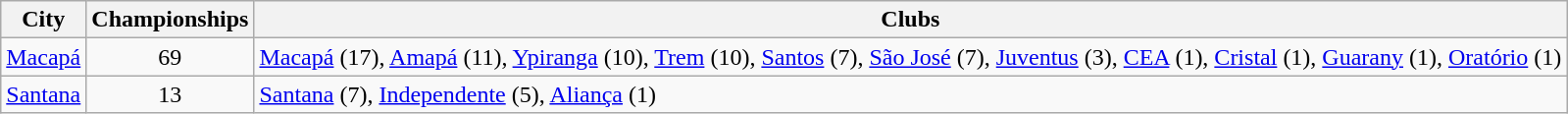<table class="wikitable">
<tr>
<th>City</th>
<th>Championships</th>
<th>Clubs</th>
</tr>
<tr>
<td> <a href='#'>Macapá</a></td>
<td align="center">69</td>
<td><a href='#'>Macapá</a> (17), <a href='#'>Amapá</a> (11), <a href='#'>Ypiranga</a> (10), <a href='#'>Trem</a> (10), <a href='#'>Santos</a> (7), <a href='#'>São José</a> (7), <a href='#'>Juventus</a> (3), <a href='#'>CEA</a> (1), <a href='#'>Cristal</a> (1), <a href='#'>Guarany</a> (1), <a href='#'>Oratório</a> (1)</td>
</tr>
<tr>
<td> <a href='#'>Santana</a></td>
<td align="center">13</td>
<td><a href='#'>Santana</a> (7), <a href='#'>Independente</a> (5), <a href='#'>Aliança</a> (1)</td>
</tr>
</table>
